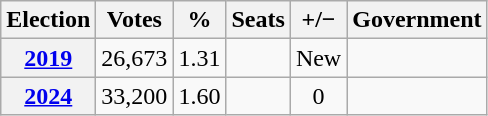<table class="wikitable" style="text-align:center;">
<tr>
<th>Election</th>
<th>Votes</th>
<th>%</th>
<th>Seats</th>
<th>+/−</th>
<th>Government</th>
</tr>
<tr>
<th><a href='#'>2019</a></th>
<td>26,673</td>
<td>1.31</td>
<td></td>
<td>New</td>
<td></td>
</tr>
<tr>
<th><a href='#'>2024</a></th>
<td>33,200</td>
<td>1.60</td>
<td></td>
<td> 0</td>
<td></td>
</tr>
</table>
